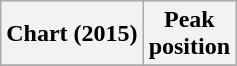<table class="wikitable plainrowheaders" style="text-align:center">
<tr>
<th scope="col">Chart (2015)</th>
<th scope="col">Peak<br>position</th>
</tr>
<tr>
</tr>
</table>
